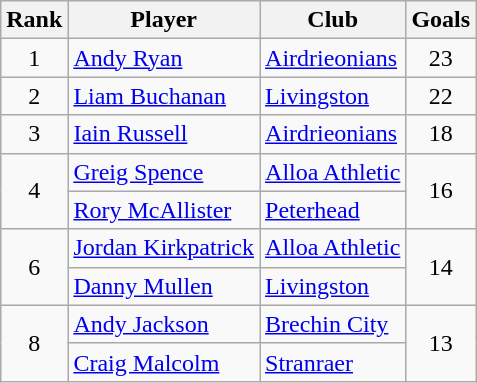<table class="wikitable" style="text-align:center">
<tr>
<th>Rank</th>
<th>Player</th>
<th>Club</th>
<th>Goals</th>
</tr>
<tr>
<td>1</td>
<td align="left"> <a href='#'>Andy Ryan</a></td>
<td align="left"><a href='#'>Airdrieonians</a></td>
<td>23</td>
</tr>
<tr>
<td>2</td>
<td align="left"> <a href='#'>Liam Buchanan</a></td>
<td align="left"><a href='#'>Livingston</a></td>
<td>22</td>
</tr>
<tr>
<td>3</td>
<td align="left"> <a href='#'>Iain Russell</a></td>
<td align="left"><a href='#'>Airdrieonians</a></td>
<td>18</td>
</tr>
<tr>
<td rowspan="2">4</td>
<td align="left"> <a href='#'>Greig Spence</a></td>
<td align="left"><a href='#'>Alloa Athletic</a></td>
<td rowspan="2">16</td>
</tr>
<tr>
<td align="left"> <a href='#'>Rory McAllister</a></td>
<td align="left"><a href='#'>Peterhead</a></td>
</tr>
<tr>
<td rowspan="2">6</td>
<td align="left"> <a href='#'>Jordan Kirkpatrick</a></td>
<td align="left"><a href='#'>Alloa Athletic</a></td>
<td rowspan="2">14</td>
</tr>
<tr>
<td align="left"> <a href='#'>Danny Mullen</a></td>
<td align="left"><a href='#'>Livingston</a></td>
</tr>
<tr>
<td rowspan="2">8</td>
<td align="left"> <a href='#'>Andy Jackson</a></td>
<td align="left"><a href='#'>Brechin City</a></td>
<td rowspan="2">13</td>
</tr>
<tr>
<td align="left"> <a href='#'>Craig Malcolm</a></td>
<td align="left"><a href='#'>Stranraer</a></td>
</tr>
</table>
